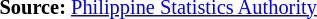<table style="font-size:85%;" '|>
<tr>
<td><br><p>
<strong>Source:</strong> <a href='#'>Philippine Statistics Authority</a>
</p></td>
</tr>
</table>
